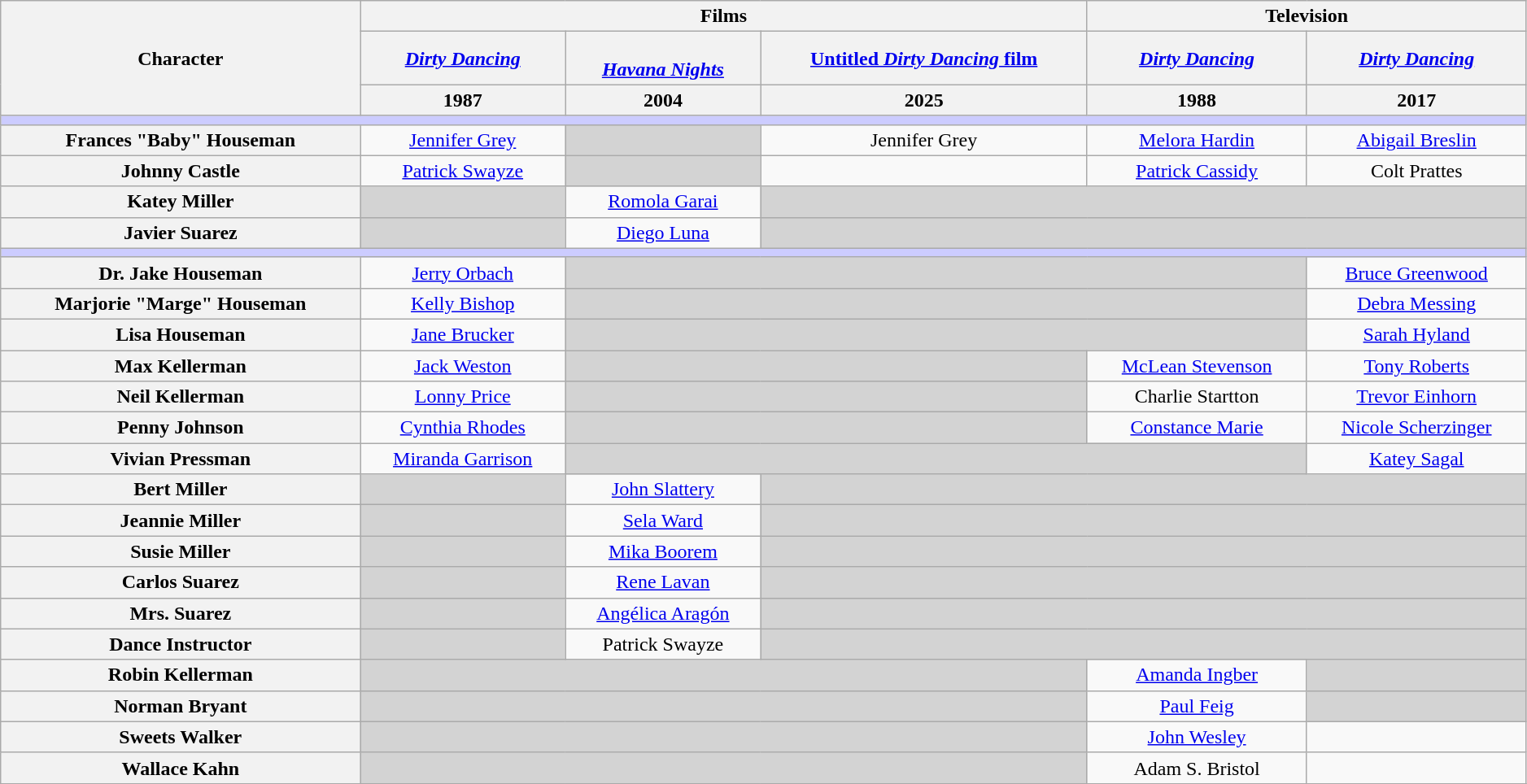<table class="wikitable" style="text-align:center; width:99%;">
<tr>
<th rowspan="3">Character</th>
<th colspan="3" style="text-align:center;">Films</th>
<th colspan="2" style="text-align:center;">Television</th>
</tr>
<tr>
<th style="text-align:center;"><em><a href='#'>Dirty Dancing</a></em></th>
<th style="text-align:center;"><em><a href='#'><br>Havana Nights</a></em></th>
<th style="text-align:center;"><a href='#'>Untitled <em>Dirty Dancing</em> film</a></th>
<th style="text-align:center;"><em><a href='#'>Dirty Dancing</a></em></th>
<th style="text-align:center;"><em><a href='#'>Dirty Dancing</a></em></th>
</tr>
<tr>
<th>1987</th>
<th>2004</th>
<th>2025</th>
<th>1988</th>
<th>2017</th>
</tr>
<tr>
<th style="background-color:#ccccff;" colspan="6"></th>
</tr>
<tr>
<th>Frances "Baby" Houseman</th>
<td><a href='#'>Jennifer Grey</a></td>
<td style="background:lightgrey;"></td>
<td>Jennifer Grey</td>
<td><a href='#'>Melora Hardin</a></td>
<td><a href='#'>Abigail Breslin</a></td>
</tr>
<tr>
<th>Johnny Castle</th>
<td><a href='#'>Patrick Swayze</a></td>
<td style="background:lightgrey;"></td>
<td></td>
<td><a href='#'>Patrick Cassidy</a></td>
<td>Colt Prattes</td>
</tr>
<tr>
<th>Katey Miller</th>
<td style="background:lightgrey;"></td>
<td><a href='#'>Romola Garai</a></td>
<td colspan="3" style="background:lightgrey;"></td>
</tr>
<tr>
<th>Javier Suarez</th>
<td style="background:lightgrey;"></td>
<td><a href='#'>Diego Luna</a></td>
<td colspan="3" style="background:lightgrey;"></td>
</tr>
<tr>
<th style="background-color:#ccccff;" colspan="6"></th>
</tr>
<tr>
<th>Dr. Jake Houseman</th>
<td><a href='#'>Jerry Orbach</a></td>
<td colspan="3" style="background:lightgrey;"></td>
<td><a href='#'>Bruce Greenwood</a></td>
</tr>
<tr>
<th>Marjorie "Marge" Houseman</th>
<td><a href='#'>Kelly Bishop</a></td>
<td colspan="3" style="background:lightgrey;"></td>
<td><a href='#'>Debra Messing</a></td>
</tr>
<tr>
<th>Lisa Houseman</th>
<td><a href='#'>Jane Brucker</a></td>
<td colspan="3" style="background:lightgrey;"></td>
<td><a href='#'>Sarah Hyland</a></td>
</tr>
<tr>
<th>Max Kellerman</th>
<td><a href='#'>Jack Weston</a></td>
<td colspan="2" style="background:lightgrey;"></td>
<td><a href='#'>McLean Stevenson</a></td>
<td><a href='#'>Tony Roberts</a></td>
</tr>
<tr>
<th>Neil Kellerman</th>
<td><a href='#'>Lonny Price</a></td>
<td colspan="2" style="background:lightgrey;"></td>
<td>Charlie Startton</td>
<td><a href='#'>Trevor Einhorn</a></td>
</tr>
<tr>
<th>Penny Johnson</th>
<td><a href='#'>Cynthia Rhodes</a></td>
<td colspan="2" style="background:lightgrey;"></td>
<td><a href='#'>Constance Marie</a></td>
<td><a href='#'>Nicole Scherzinger</a></td>
</tr>
<tr>
<th>Vivian Pressman</th>
<td><a href='#'>Miranda Garrison</a></td>
<td colspan="3" style="background:lightgrey;"></td>
<td><a href='#'>Katey Sagal</a></td>
</tr>
<tr>
<th>Bert Miller</th>
<td style="background:lightgrey;"></td>
<td><a href='#'>John Slattery</a></td>
<td colspan="3" style="background:lightgrey;"></td>
</tr>
<tr>
<th>Jeannie Miller</th>
<td style="background:lightgrey;"></td>
<td><a href='#'>Sela Ward</a></td>
<td colspan="3" style="background:lightgrey;"></td>
</tr>
<tr>
<th>Susie Miller</th>
<td style="background:lightgrey;"></td>
<td><a href='#'>Mika Boorem</a></td>
<td colspan="3" style="background:lightgrey;"></td>
</tr>
<tr>
<th>Carlos Suarez</th>
<td style="background:lightgrey;"></td>
<td><a href='#'>Rene Lavan</a></td>
<td colspan="3" style="background:lightgrey;"></td>
</tr>
<tr>
<th>Mrs. Suarez</th>
<td style="background:lightgrey;"></td>
<td><a href='#'>Angélica Aragón</a></td>
<td colspan="3" style="background:lightgrey;"></td>
</tr>
<tr>
<th>Dance Instructor</th>
<td style="background:lightgrey;"></td>
<td>Patrick Swayze</td>
<td colspan="3" style="background:lightgrey;"></td>
</tr>
<tr>
<th>Robin Kellerman</th>
<td colspan="3" style="background:lightgrey;"></td>
<td><a href='#'>Amanda Ingber</a></td>
<td style="background:lightgrey;"></td>
</tr>
<tr>
<th>Norman Bryant</th>
<td colspan="3" style="background:lightgrey;"></td>
<td><a href='#'>Paul Feig</a></td>
<td style="background:lightgrey;"></td>
</tr>
<tr>
<th>Sweets Walker</th>
<td colspan="3" style="background:lightgrey;"></td>
<td><a href='#'>John Wesley</a></td>
<td></td>
</tr>
<tr>
<th>Wallace Kahn</th>
<td colspan="3" style="background:lightgrey;"></td>
<td>Adam S. Bristol</td>
<td></td>
</tr>
<tr>
</tr>
</table>
